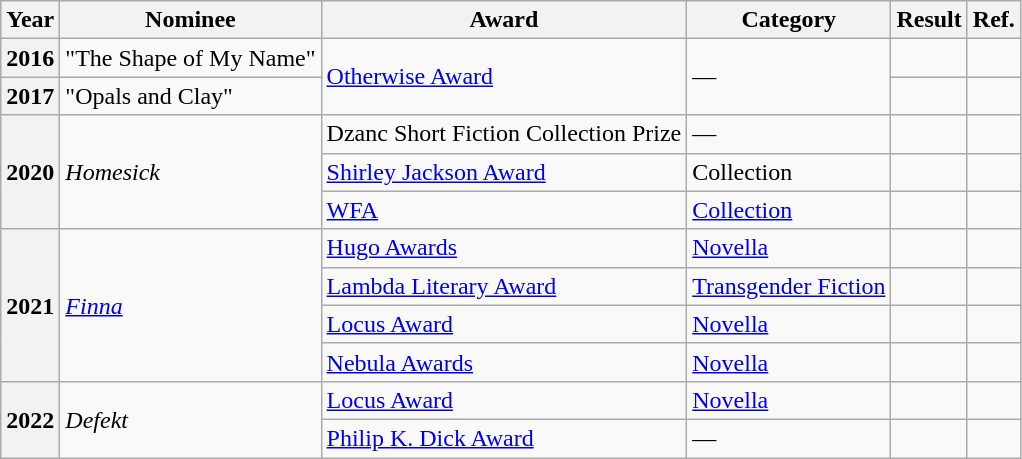<table class="wikitable sortable">
<tr>
<th>Year</th>
<th>Nominee</th>
<th>Award</th>
<th>Category</th>
<th>Result</th>
<th>Ref.</th>
</tr>
<tr>
<th>2016</th>
<td>"The Shape of My Name"</td>
<td rowspan="2"><a href='#'>Otherwise Award</a></td>
<td rowspan="2">—</td>
<td></td>
<td></td>
</tr>
<tr>
<th>2017</th>
<td>"Opals and Clay"</td>
<td></td>
<td></td>
</tr>
<tr>
<th rowspan="3">2020</th>
<td rowspan="3"><em>Homesick</em></td>
<td>Dzanc Short Fiction Collection Prize</td>
<td>—</td>
<td></td>
<td></td>
</tr>
<tr>
<td><a href='#'>Shirley Jackson Award</a></td>
<td>Collection</td>
<td></td>
<td></td>
</tr>
<tr>
<td><a href='#'>WFA</a></td>
<td><a href='#'>Collection</a></td>
<td></td>
<td></td>
</tr>
<tr>
<th rowspan="4">2021</th>
<td rowspan="4"><em><a href='#'>Finna</a></em></td>
<td><a href='#'>Hugo Awards</a></td>
<td><a href='#'>Novella</a></td>
<td></td>
<td></td>
</tr>
<tr>
<td><a href='#'>Lambda Literary Award</a></td>
<td><a href='#'>Transgender Fiction</a></td>
<td></td>
<td></td>
</tr>
<tr>
<td><a href='#'>Locus Award</a></td>
<td><a href='#'>Novella</a></td>
<td></td>
<td></td>
</tr>
<tr>
<td><a href='#'>Nebula Awards</a></td>
<td><a href='#'>Novella</a></td>
<td></td>
<td></td>
</tr>
<tr>
<th rowspan="2">2022</th>
<td rowspan="2"><em>Defekt</em></td>
<td><a href='#'>Locus Award</a></td>
<td><a href='#'>Novella</a></td>
<td></td>
<td></td>
</tr>
<tr>
<td><a href='#'>Philip K. Dick Award</a></td>
<td>—</td>
<td></td>
<td></td>
</tr>
</table>
